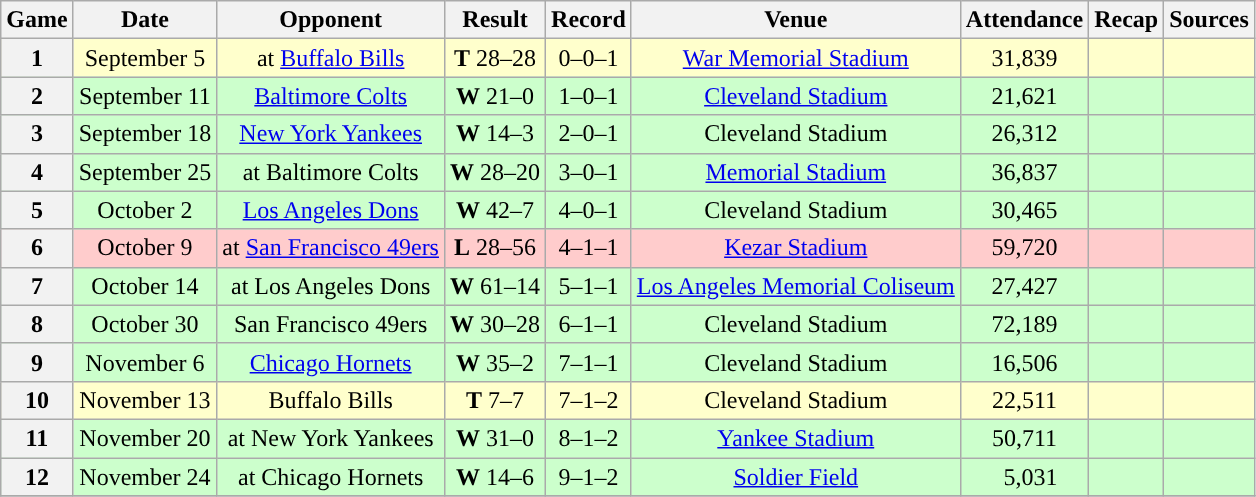<table class="wikitable" style="text-align:center">
<tr>
<th>Game</th>
<th>Date</th>
<th>Opponent</th>
<th>Result</th>
<th>Record</th>
<th>Venue</th>
<th>Attendance</th>
<th>Recap</th>
<th>Sources</th>
</tr>
<tr style="background: #ffc;">
<th>1</th>
<td>September 5</td>
<td>at <a href='#'>Buffalo Bills</a></td>
<td><strong>T</strong> 28–28</td>
<td>0–0–1</td>
<td><a href='#'>War Memorial Stadium</a></td>
<td>31,839</td>
<td></td>
<td></td>
</tr>
<tr style="background: #cfc;">
<th>2</th>
<td>September 11</td>
<td><a href='#'>Baltimore Colts</a></td>
<td><strong>W</strong> 21–0</td>
<td>1–0–1</td>
<td><a href='#'>Cleveland Stadium</a></td>
<td align="center">21,621</td>
<td></td>
<td></td>
</tr>
<tr style="background: #cfc;">
<th>3</th>
<td>September 18</td>
<td><a href='#'>New York Yankees</a></td>
<td><strong>W</strong> 14–3</td>
<td>2–0–1</td>
<td>Cleveland Stadium</td>
<td align="center">26,312</td>
<td></td>
<td></td>
</tr>
<tr style="background: #cfc;">
<th>4</th>
<td>September 25</td>
<td>at Baltimore Colts</td>
<td><strong>W</strong> 28–20</td>
<td>3–0–1</td>
<td><a href='#'>Memorial Stadium</a></td>
<td>36,837</td>
<td></td>
<td></td>
</tr>
<tr style="background: #cfc;">
<th>5</th>
<td>October 2</td>
<td><a href='#'>Los Angeles Dons</a></td>
<td><strong>W</strong> 42–7</td>
<td>4–0–1</td>
<td>Cleveland Stadium</td>
<td>30,465</td>
<td></td>
<td></td>
</tr>
<tr style="background: #fcc;">
<th>6</th>
<td>October 9</td>
<td>at <a href='#'>San Francisco 49ers</a></td>
<td><strong>L</strong> 28–56</td>
<td>4–1–1</td>
<td><a href='#'>Kezar Stadium</a></td>
<td>59,720</td>
<td></td>
<td></td>
</tr>
<tr style="background: #cfc">
<th>7</th>
<td>October 14</td>
<td>at Los Angeles Dons</td>
<td><strong>W</strong> 61–14</td>
<td>5–1–1</td>
<td><a href='#'>Los Angeles Memorial Coliseum</a></td>
<td>27,427</td>
<td></td>
<td></td>
</tr>
<tr style="background: #cfc;">
<th>8</th>
<td>October 30</td>
<td>San Francisco 49ers</td>
<td><strong>W</strong> 30–28</td>
<td>6–1–1</td>
<td>Cleveland Stadium</td>
<td align="center">72,189</td>
<td></td>
<td></td>
</tr>
<tr style="background: #cfc;">
<th>9</th>
<td>November 6</td>
<td><a href='#'>Chicago Hornets</a></td>
<td><strong>W</strong> 35–2</td>
<td>7–1–1</td>
<td>Cleveland Stadium</td>
<td>16,506</td>
<td></td>
<td></td>
</tr>
<tr style="background: #ffc;">
<th>10</th>
<td>November 13</td>
<td>Buffalo Bills</td>
<td><strong>T</strong> 7–7</td>
<td>7–1–2</td>
<td>Cleveland Stadium</td>
<td>22,511</td>
<td></td>
<td></td>
</tr>
<tr style="background: #cfc;">
<th>11</th>
<td>November 20</td>
<td>at New York Yankees</td>
<td><strong>W</strong> 31–0</td>
<td>8–1–2</td>
<td><a href='#'>Yankee Stadium</a></td>
<td align="center">50,711</td>
<td></td>
<td></td>
</tr>
<tr style="background: #cfc;">
<th>12</th>
<td>November 24</td>
<td>at Chicago Hornets</td>
<td><strong>W</strong> 14–6</td>
<td>9–1–2</td>
<td><a href='#'>Soldier Field</a></td>
<td>  5,031</td>
<td></td>
<td></td>
</tr>
<tr>
</tr>
</table>
